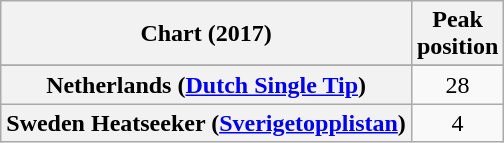<table class="wikitable plainrowheaders" style="text-align:center">
<tr>
<th scope="col">Chart (2017)</th>
<th scope="col">Peak<br> position</th>
</tr>
<tr>
</tr>
<tr>
<th scope="row">Netherlands (<a href='#'>Dutch Single Tip</a>)</th>
<td>28</td>
</tr>
<tr>
<th scope="row">Sweden Heatseeker (<a href='#'>Sverigetopplistan</a>)</th>
<td>4</td>
</tr>
</table>
